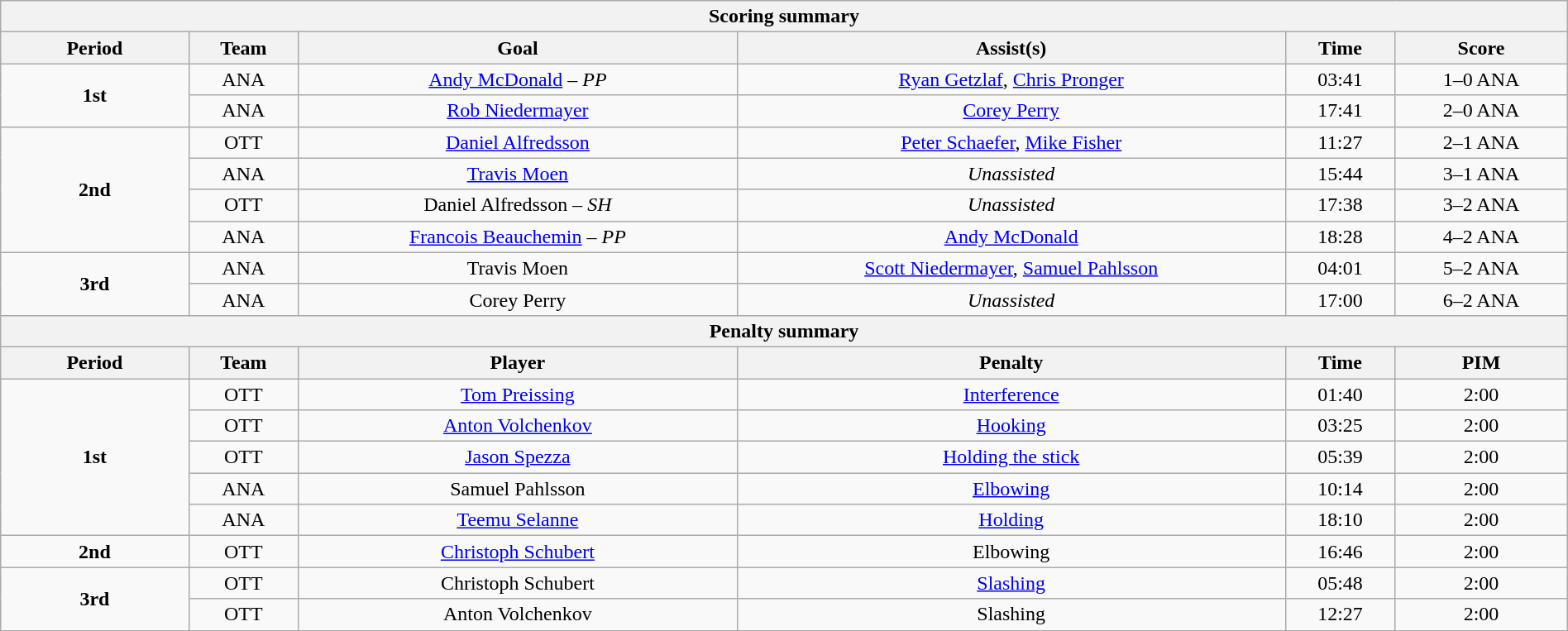<table style="width:100%;" class="wikitable">
<tr>
<th colspan="6">Scoring summary</th>
</tr>
<tr>
<th style="width:12%;">Period</th>
<th style="width:7%;">Team</th>
<th style="width:28%;">Goal</th>
<th style="width:35%;">Assist(s)</th>
<th style="width:7%;">Time</th>
<th style="width:11%;">Score</th>
</tr>
<tr>
<td style="text-align:center;" rowspan="2"><strong>1st</strong></td>
<td style="text-align:center;">ANA</td>
<td style="text-align:center;"><a href='#'>Andy McDonald</a> – <em>PP</em></td>
<td style="text-align:center;"><a href='#'>Ryan Getzlaf</a>, <a href='#'>Chris Pronger</a></td>
<td style="text-align:center;">03:41</td>
<td style="text-align:center;">1–0 ANA</td>
</tr>
<tr>
<td style="text-align:center;">ANA</td>
<td style="text-align:center;"><a href='#'>Rob Niedermayer</a></td>
<td style="text-align:center;"><a href='#'>Corey Perry</a></td>
<td style="text-align:center;">17:41</td>
<td style="text-align:center;">2–0 ANA</td>
</tr>
<tr>
<td style="text-align:center;" rowspan="4"><strong>2nd</strong></td>
<td style="text-align:center;">OTT</td>
<td style="text-align:center;"><a href='#'>Daniel Alfredsson</a></td>
<td style="text-align:center;"><a href='#'>Peter Schaefer</a>, <a href='#'>Mike Fisher</a></td>
<td style="text-align:center;">11:27</td>
<td style="text-align:center;">2–1 ANA</td>
</tr>
<tr>
<td style="text-align:center;">ANA</td>
<td style="text-align:center;"><a href='#'>Travis Moen</a></td>
<td style="text-align:center;"><em>Unassisted</em></td>
<td style="text-align:center;">15:44</td>
<td style="text-align:center;">3–1 ANA</td>
</tr>
<tr>
<td style="text-align:center;">OTT</td>
<td style="text-align:center;">Daniel Alfredsson – <em>SH</em></td>
<td style="text-align:center;"><em>Unassisted</em></td>
<td style="text-align:center;">17:38</td>
<td style="text-align:center;">3–2 ANA</td>
</tr>
<tr>
<td style="text-align:center;">ANA</td>
<td style="text-align:center;"><a href='#'>Francois Beauchemin</a> – <em>PP</em></td>
<td style="text-align:center;"><a href='#'>Andy McDonald</a></td>
<td style="text-align:center;">18:28</td>
<td style="text-align:center;">4–2 ANA</td>
</tr>
<tr>
<td style="text-align:center;" rowspan="2"><strong>3rd</strong></td>
<td style="text-align:center;">ANA</td>
<td style="text-align:center;">Travis Moen</td>
<td style="text-align:center;"><a href='#'>Scott Niedermayer</a>, <a href='#'>Samuel Pahlsson</a></td>
<td style="text-align:center;">04:01</td>
<td style="text-align:center;">5–2 ANA</td>
</tr>
<tr>
<td style="text-align:center;">ANA</td>
<td style="text-align:center;">Corey Perry</td>
<td style="text-align:center;"><em>Unassisted</em></td>
<td style="text-align:center;">17:00</td>
<td style="text-align:center;">6–2 ANA</td>
</tr>
<tr>
<th colspan="6">Penalty summary</th>
</tr>
<tr>
<th style="width:12%;">Period</th>
<th style="width:7%;">Team</th>
<th style="width:28%;">Player</th>
<th style="width:35%;">Penalty</th>
<th style="width:7%;">Time</th>
<th style="width:11%;">PIM</th>
</tr>
<tr style="text-align:center;">
<td rowspan="5"><strong>1st</strong></td>
<td>OTT</td>
<td><a href='#'>Tom Preissing</a></td>
<td><a href='#'>Interference</a></td>
<td>01:40</td>
<td>2:00</td>
</tr>
<tr style="text-align:center;">
<td>OTT</td>
<td><a href='#'>Anton Volchenkov</a></td>
<td><a href='#'>Hooking</a></td>
<td>03:25</td>
<td>2:00</td>
</tr>
<tr style="text-align:center;">
<td>OTT</td>
<td><a href='#'>Jason Spezza</a></td>
<td><a href='#'>Holding the stick</a></td>
<td>05:39</td>
<td>2:00</td>
</tr>
<tr style="text-align:center;">
<td>ANA</td>
<td>Samuel Pahlsson</td>
<td><a href='#'>Elbowing</a></td>
<td>10:14</td>
<td>2:00</td>
</tr>
<tr style="text-align:center;">
<td>ANA</td>
<td><a href='#'>Teemu Selanne</a></td>
<td><a href='#'>Holding</a></td>
<td>18:10</td>
<td>2:00</td>
</tr>
<tr style="text-align:center;">
<td rowspan="1"><strong>2nd</strong></td>
<td>OTT</td>
<td><a href='#'>Christoph Schubert</a></td>
<td>Elbowing</td>
<td>16:46</td>
<td>2:00</td>
</tr>
<tr style="text-align:center;">
<td rowspan="2"><strong>3rd</strong></td>
<td>OTT</td>
<td>Christoph Schubert</td>
<td><a href='#'>Slashing</a></td>
<td>05:48</td>
<td>2:00</td>
</tr>
<tr style="text-align:center;">
<td>OTT</td>
<td>Anton Volchenkov</td>
<td>Slashing</td>
<td>12:27</td>
<td>2:00</td>
</tr>
</table>
